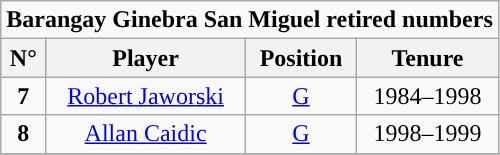<table class="wikitable sortable" style="text-align:center">
<tr>
<td colspan="4"><strong>Barangay Ginebra San Miguel retired numbers</strong></td>
</tr>
<tr>
<th>N°</th>
<th>Player</th>
<th>Position</th>
<th>Tenure</th>
</tr>
<tr>
<td><strong>7</strong></td>
<td><a href='#'>Robert Jaworski</a></td>
<td><a href='#'>G</a></td>
<td>1984–1998</td>
</tr>
<tr>
<td><strong>8</strong></td>
<td><a href='#'>Allan Caidic</a></td>
<td><a href='#'>G</a></td>
<td>1998–1999</td>
</tr>
<tr>
</tr>
</table>
